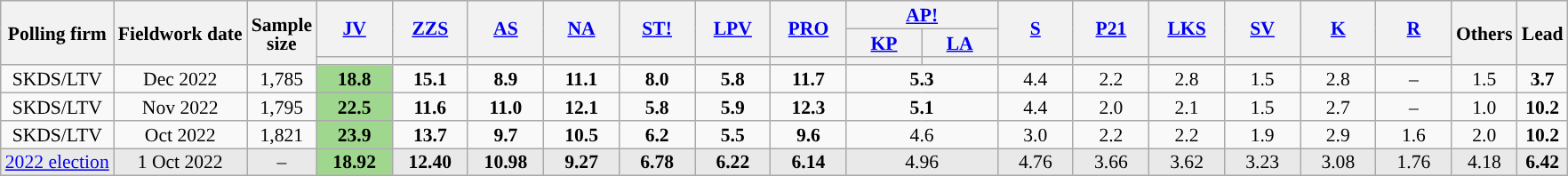<table class="wikitable sortable mw-datatable" style="text-align:center;font-size:90%;line-height:14px;">
<tr>
<th rowspan="3">Polling firm</th>
<th class="unsortable" rowspan="3">Fieldwork date</th>
<th class="unsortable" rowspan="3">Sample<br>size</th>
<th class="unsortable" style="width:50px;" rowspan="2"><a href='#'>JV</a></th>
<th class="unsortable" style="width:50px;" rowspan="2"><a href='#'>ZZS</a></th>
<th class="unsortable" style="width:50px;" rowspan="2"><a href='#'>AS</a></th>
<th class="unsortable" style="width:50px;" rowspan="2"><a href='#'>NA</a></th>
<th class="unsortable" style="width:50px;" rowspan="2"><a href='#'>ST!</a></th>
<th class="unsortable" style="width:50px;" rowspan="2"><a href='#'>LPV</a></th>
<th class="unsortable" style="width:50px;" rowspan="2"><a href='#'>PRO</a></th>
<th class="unsortable" style="width:50px;" colspan="2"><a href='#'>AP!</a></th>
<th class="unsortable" style="width:50px;" rowspan="2"><a href='#'>S</a></th>
<th class="unsortable" style="width:50px;" rowspan="2"><a href='#'>P21</a></th>
<th class="unsortable" style="width:50px;" rowspan="2"><a href='#'>LKS</a></th>
<th class="unsortable" style="width:50px;" rowspan="2"><a href='#'>SV</a></th>
<th class="unsortable" style="width:50px;" rowspan="2"><a href='#'>K</a></th>
<th class="unsortable" style="width:50px;" rowspan="2"><a href='#'>R</a></th>
<th class="unsortable" style="width:30px;" rowspan="3">Others</th>
<th class="unsortable" style="width:30px;" rowspan="3">Lead</th>
</tr>
<tr>
<th class="unsortable" style="width:50px;"><a href='#'>KP</a></th>
<th class="unsortable" style="width:50px;"><a href='#'>LA</a></th>
</tr>
<tr>
<th data-sort-type="number" style="background:"></th>
<th data-sort-type="number" style="background:"></th>
<th data-sort-type="number" style="background:"></th>
<th data-sort-type="number" style="background:"></th>
<th data-sort-type="number" style="background:"></th>
<th data-sort-type="number" style="background:"></th>
<th data-sort-type="number" style="background:"></th>
<th data-sort-type="number" style="background:"></th>
<th data-sort-type="number" style="background:"></th>
<th data-sort-type="number" style="background:"></th>
<th data-sort-type="number" style="background:"></th>
<th data-sort-type="number" style="background:"></th>
<th data-sort-type="number" style="background:"></th>
<th data-sort-type="number" style="background:"></th>
<th data-sort-type="number" style="background:"></th>
</tr>
<tr>
<td>SKDS/LTV</td>
<td>Dec 2022</td>
<td>1,785</td>
<td style="background:#A0D78E"><strong>18.8</strong></td>
<td><strong>15.1</strong></td>
<td><strong>8.9</strong></td>
<td><strong>11.1</strong></td>
<td><strong>8.0</strong></td>
<td><strong>5.8</strong></td>
<td><strong>11.7</strong></td>
<td colspan="2"><strong>5.3</strong></td>
<td>4.4</td>
<td>2.2</td>
<td>2.8</td>
<td>1.5</td>
<td>2.8</td>
<td>–</td>
<td>1.5</td>
<td style="background:"><strong>3.7</strong></td>
</tr>
<tr>
<td>SKDS/LTV</td>
<td>Nov 2022</td>
<td>1,795</td>
<td style="background:#A0D78E"><strong>22.5</strong></td>
<td><strong>11.6</strong></td>
<td><strong>11.0</strong></td>
<td><strong>12.1</strong></td>
<td><strong>5.8</strong></td>
<td><strong>5.9</strong></td>
<td><strong>12.3</strong></td>
<td colspan="2"><strong>5.1</strong></td>
<td>4.4</td>
<td>2.0</td>
<td>2.1</td>
<td>1.5</td>
<td>2.7</td>
<td>–</td>
<td>1.0</td>
<td style="background:"><strong>10.2</strong></td>
</tr>
<tr>
<td>SKDS/LTV</td>
<td>Oct 2022</td>
<td>1,821</td>
<td style="background:#A0D78E"><strong>23.9</strong></td>
<td><strong>13.7</strong></td>
<td><strong>9.7</strong></td>
<td><strong>10.5</strong></td>
<td><strong>6.2</strong></td>
<td><strong>5.5</strong></td>
<td><strong>9.6</strong></td>
<td colspan="2">4.6</td>
<td>3.0</td>
<td>2.2</td>
<td>2.2</td>
<td>1.9</td>
<td>2.9</td>
<td>1.6</td>
<td>2.0</td>
<td style="background:"><strong>10.2</strong></td>
</tr>
<tr style="background:#E9E9E9;">
<td><a href='#'>2022 election</a></td>
<td>1 Oct 2022</td>
<td>–</td>
<td style="background:#A0D78E"><strong>18.92</strong></td>
<td><strong>12.40</strong></td>
<td><strong>10.98</strong></td>
<td><strong>9.27</strong></td>
<td><strong>6.78</strong></td>
<td><strong>6.22</strong></td>
<td><strong>6.14</strong></td>
<td colspan="2">4.96</td>
<td>4.76</td>
<td>3.66</td>
<td>3.62</td>
<td>3.23</td>
<td>3.08</td>
<td>1.76</td>
<td>4.18</td>
<td style="background:"><strong>6.42</strong></td>
</tr>
</table>
